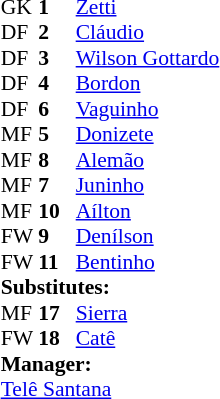<table cellspacing="0" cellpadding="0" style="font-size:90%; margin:0.2em auto;">
<tr>
<th width="25"></th>
<th width="25"></th>
</tr>
<tr>
<td>GK</td>
<td><strong>1</strong></td>
<td><a href='#'>Zetti</a></td>
</tr>
<tr>
<td>DF</td>
<td><strong>2</strong></td>
<td><a href='#'>Cláudio</a></td>
</tr>
<tr>
<td>DF</td>
<td><strong>3</strong></td>
<td><a href='#'>Wilson Gottardo</a></td>
</tr>
<tr>
<td>DF</td>
<td><strong>4</strong></td>
<td><a href='#'>Bordon</a></td>
</tr>
<tr>
<td>DF</td>
<td><strong>6</strong></td>
<td><a href='#'>Vaguinho</a></td>
</tr>
<tr>
<td>MF</td>
<td><strong>5</strong></td>
<td><a href='#'>Donizete</a> </td>
</tr>
<tr>
<td>MF</td>
<td><strong>8</strong></td>
<td><a href='#'>Alemão</a></td>
</tr>
<tr>
<td>MF</td>
<td><strong>7</strong></td>
<td><a href='#'>Juninho</a></td>
</tr>
<tr>
<td>MF</td>
<td><strong>10</strong></td>
<td><a href='#'>Aílton</a></td>
</tr>
<tr>
<td>FW</td>
<td><strong>9</strong></td>
<td><a href='#'>Denílson</a> </td>
</tr>
<tr>
<td>FW</td>
<td><strong>11</strong></td>
<td><a href='#'>Bentinho</a></td>
</tr>
<tr>
<td colspan=3><strong>Substitutes:</strong></td>
</tr>
<tr>
<td>MF</td>
<td><strong>17</strong></td>
<td><a href='#'>Sierra</a></td>
<td></td>
<td></td>
</tr>
<tr>
<td>FW</td>
<td><strong>18</strong></td>
<td><a href='#'>Catê</a></td>
<td></td>
<td></td>
</tr>
<tr>
<td colspan=3><strong>Manager:</strong></td>
</tr>
<tr>
<td colspan=4><a href='#'>Telê Santana</a></td>
</tr>
</table>
